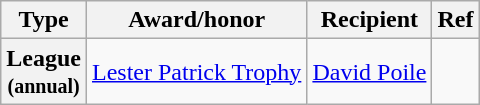<table class="wikitable">
<tr>
<th scope="col">Type</th>
<th scope="col">Award/honor</th>
<th scope="col">Recipient</th>
<th scope="col">Ref</th>
</tr>
<tr>
<th scope="row">League<br><small>(annual)</small></th>
<td><a href='#'>Lester Patrick Trophy</a></td>
<td><a href='#'>David Poile</a></td>
<td></td>
</tr>
</table>
